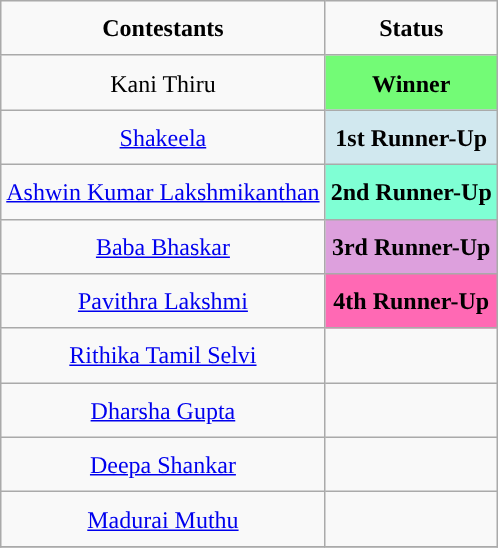<table class="wikitable sortable" style=" text-align:center; font-size:100%;  line-height:29px; width:auto;">
<tr>
<td><strong>Contestants</strong></td>
<td><strong>Status</strong></td>
</tr>
<tr>
<td>Kani Thiru</td>
<td style="background:#73FB76";><strong>Winner</strong></td>
</tr>
<tr>
<td><a href='#'>Shakeela</a></td>
<td style="background:#D1E8EF;"><strong>1st Runner-Up</strong></td>
</tr>
<tr>
<td><a href='#'>Ashwin Kumar Lakshmikanthan</a></td>
<td Style="background:#7FFFD4;";"><strong>2nd Runner-Up</strong></td>
</tr>
<tr>
<td><a href='#'>Baba Bhaskar</a></td>
<td Style="background:#DDA0DD;";"><strong>3rd Runner-Up</strong></td>
</tr>
<tr>
<td><a href='#'>Pavithra Lakshmi</a></td>
<td Style="background:#FF69B4;"><strong>4th Runner-Up</strong></td>
</tr>
<tr>
<td><a href='#'>Rithika Tamil Selvi</a></td>
<td></td>
</tr>
<tr>
<td><a href='#'>Dharsha Gupta</a></td>
<td></td>
</tr>
<tr>
<td><a href='#'>Deepa Shankar</a></td>
<td></td>
</tr>
<tr>
<td><a href='#'>Madurai Muthu</a></td>
<td></td>
</tr>
<tr>
</tr>
</table>
